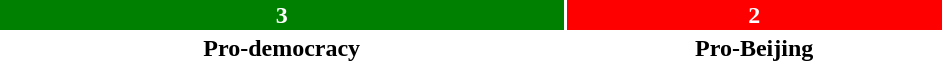<table style="width:50%; text-align:center;">
<tr style="color:white;">
<td style="background:green; width:60%;"><strong>3</strong></td>
<td style="background:red; width:40%;"><strong>2</strong></td>
</tr>
<tr>
<td><span><strong>Pro-democracy</strong></span></td>
<td><span><strong>Pro-Beijing</strong></span></td>
</tr>
</table>
